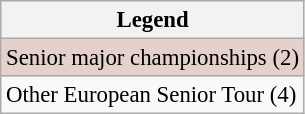<table class="wikitable" style="font-size:95%;">
<tr>
<th>Legend</th>
</tr>
<tr style="background:#e5d1cb;">
<td>Senior major championships (2)</td>
</tr>
<tr>
<td>Other European Senior Tour (4)</td>
</tr>
</table>
